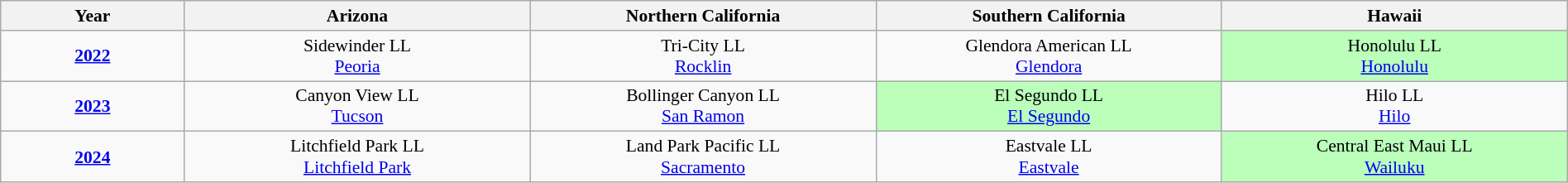<table class="wikitable" width="100%" style="font-size:90%; text-align:center;">
<tr>
<th width="50">Year</th>
<th width="100" align="center"> Arizona</th>
<th width="100" align="center"> Northern California</th>
<th width="100" align="center"> Southern California</th>
<th width="100" align="center"> Hawaii</th>
</tr>
<tr>
<td><strong><a href='#'>2022</a></strong></td>
<td>Sidewinder LL<br><a href='#'>Peoria</a></td>
<td>Tri-City LL<br><a href='#'>Rocklin</a></td>
<td>Glendora American LL<br><a href='#'>Glendora</a></td>
<td style="background:#bfb;">Honolulu LL<br><a href='#'>Honolulu</a></td>
</tr>
<tr>
<td><strong><a href='#'>2023</a></strong></td>
<td>Canyon View LL<br><a href='#'>Tucson</a></td>
<td>Bollinger Canyon LL<br><a href='#'>San Ramon</a></td>
<td style="background:#bfb;">El Segundo LL<br><a href='#'>El Segundo</a></td>
<td>Hilo LL<br><a href='#'>Hilo</a></td>
</tr>
<tr>
<td><strong><a href='#'>2024</a></strong></td>
<td>Litchfield Park LL<br><a href='#'>Litchfield Park</a></td>
<td>Land Park Pacific LL<br><a href='#'>Sacramento</a></td>
<td>Eastvale LL<br><a href='#'>Eastvale</a></td>
<td style="background:#bfb;">Central East Maui LL<br><a href='#'>Wailuku</a></td>
</tr>
</table>
